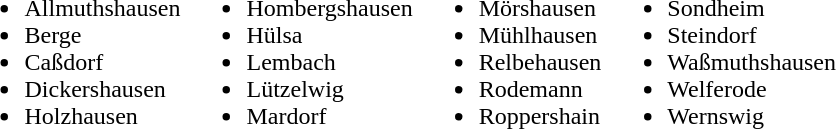<table>
<tr>
<td valign="top"><br><ul><li>Allmuthshausen</li><li>Berge</li><li>Caßdorf</li><li>Dickershausen</li><li>Holzhausen</li></ul></td>
<td valign="top"><br><ul><li>Hombergshausen</li><li>Hülsa</li><li>Lembach</li><li>Lützelwig</li><li>Mardorf</li></ul></td>
<td valign="top"><br><ul><li>Mörshausen</li><li>Mühlhausen</li><li>Relbehausen</li><li>Rodemann</li><li>Roppershain</li></ul></td>
<td valign="top"><br><ul><li>Sondheim</li><li>Steindorf</li><li>Waßmuthshausen</li><li>Welferode</li><li>Wernswig</li></ul></td>
</tr>
</table>
